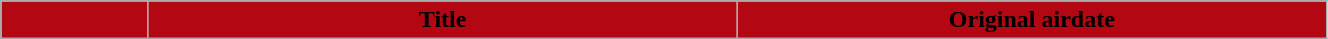<table class="wikitable plainrowheaders" style="width:70%; background:#fff;">
<tr>
<th style="background:#B30713; width:5%;"></th>
<th style="background:#B30713; width:20%;"><span>Title</span></th>
<th style="background:#B30713; width:20%;"><span>Original airdate</span><br>






</th>
</tr>
</table>
